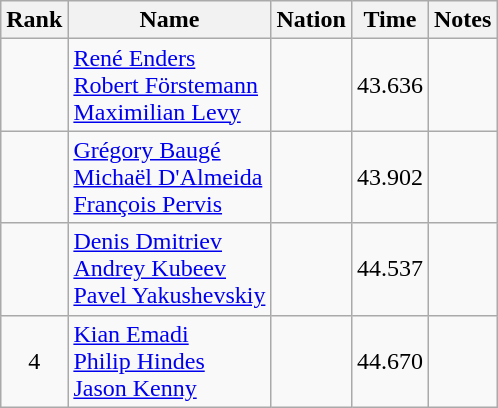<table class="wikitable sortable" style="text-align:center">
<tr>
<th>Rank</th>
<th>Name</th>
<th>Nation</th>
<th>Time</th>
<th>Notes</th>
</tr>
<tr>
<td></td>
<td align=left><a href='#'>René Enders</a><br><a href='#'>Robert Förstemann</a><br><a href='#'>Maximilian Levy</a></td>
<td align=left></td>
<td>43.636</td>
<td></td>
</tr>
<tr>
<td></td>
<td align=left><a href='#'>Grégory Baugé</a><br><a href='#'>Michaël D'Almeida</a><br><a href='#'>François Pervis</a></td>
<td align=left></td>
<td>43.902</td>
<td></td>
</tr>
<tr>
<td></td>
<td align=left><a href='#'>Denis Dmitriev</a><br><a href='#'>Andrey Kubeev</a><br><a href='#'>Pavel Yakushevskiy</a></td>
<td align=left></td>
<td>44.537</td>
<td></td>
</tr>
<tr>
<td>4</td>
<td align=left><a href='#'>Kian Emadi</a><br><a href='#'>Philip Hindes</a><br><a href='#'>Jason Kenny</a></td>
<td align=left></td>
<td>44.670</td>
<td></td>
</tr>
</table>
